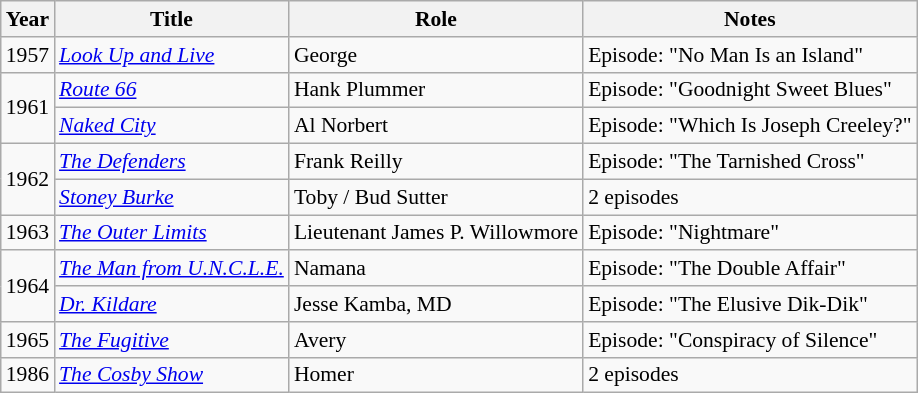<table class="wikitable" style="font-size: 90%;">
<tr>
<th>Year</th>
<th>Title</th>
<th>Role</th>
<th>Notes</th>
</tr>
<tr>
<td>1957</td>
<td><em><a href='#'>Look Up and Live</a></em></td>
<td>George</td>
<td>Episode: "No Man Is an Island"</td>
</tr>
<tr>
<td rowspan=2>1961</td>
<td><em><a href='#'>Route 66</a></em></td>
<td>Hank Plummer</td>
<td>Episode: "Goodnight Sweet Blues"</td>
</tr>
<tr>
<td><em><a href='#'>Naked City</a></em></td>
<td>Al Norbert</td>
<td>Episode: "Which Is Joseph Creeley?"</td>
</tr>
<tr>
<td rowspan=2>1962</td>
<td><em><a href='#'>The Defenders</a></em></td>
<td>Frank Reilly</td>
<td>Episode: "The Tarnished Cross"</td>
</tr>
<tr>
<td><em><a href='#'>Stoney Burke</a></em></td>
<td>Toby / Bud Sutter</td>
<td>2 episodes</td>
</tr>
<tr>
<td>1963</td>
<td><em><a href='#'>The Outer Limits</a></em></td>
<td>Lieutenant James P. Willowmore</td>
<td>Episode: "Nightmare"</td>
</tr>
<tr>
<td rowspan=2>1964</td>
<td><em><a href='#'>The Man from U.N.C.L.E.</a></em></td>
<td>Namana</td>
<td>Episode: "The Double Affair"</td>
</tr>
<tr>
<td><em><a href='#'>Dr. Kildare</a></em></td>
<td>Jesse Kamba, MD</td>
<td>Episode: "The Elusive Dik-Dik"</td>
</tr>
<tr>
<td>1965</td>
<td><em><a href='#'>The Fugitive</a></em></td>
<td>Avery</td>
<td>Episode: "Conspiracy of Silence"</td>
</tr>
<tr>
<td>1986</td>
<td><em><a href='#'>The Cosby Show</a></em></td>
<td>Homer</td>
<td>2 episodes</td>
</tr>
</table>
